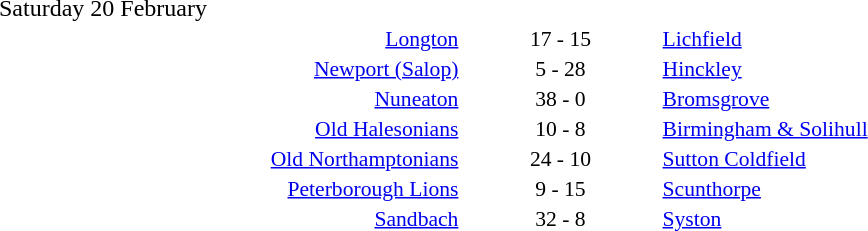<table style="width:70%;" cellspacing="1">
<tr>
<th width=35%></th>
<th width=15%></th>
<th></th>
</tr>
<tr>
<td>Saturday 20 February</td>
</tr>
<tr style=font-size:90%>
<td align=right><a href='#'>Longton</a></td>
<td align=center>17 - 15</td>
<td><a href='#'>Lichfield</a></td>
</tr>
<tr style=font-size:90%>
<td align=right><a href='#'>Newport (Salop)</a></td>
<td align=center>5 - 28</td>
<td><a href='#'>Hinckley</a></td>
</tr>
<tr style=font-size:90%>
<td align=right><a href='#'>Nuneaton</a></td>
<td align=center>38 - 0</td>
<td><a href='#'>Bromsgrove</a></td>
</tr>
<tr style=font-size:90%>
<td align=right><a href='#'>Old Halesonians</a></td>
<td align=center>10 - 8</td>
<td><a href='#'>Birmingham & Solihull</a></td>
</tr>
<tr style=font-size:90%>
<td align=right><a href='#'>Old Northamptonians</a></td>
<td align=center>24 - 10</td>
<td><a href='#'>Sutton Coldfield</a></td>
</tr>
<tr style=font-size:90%>
<td align=right><a href='#'>Peterborough Lions</a></td>
<td align=center>9 - 15</td>
<td><a href='#'>Scunthorpe</a></td>
</tr>
<tr style=font-size:90%>
<td align=right><a href='#'>Sandbach</a></td>
<td align=center>32 - 8</td>
<td><a href='#'>Syston</a></td>
</tr>
</table>
